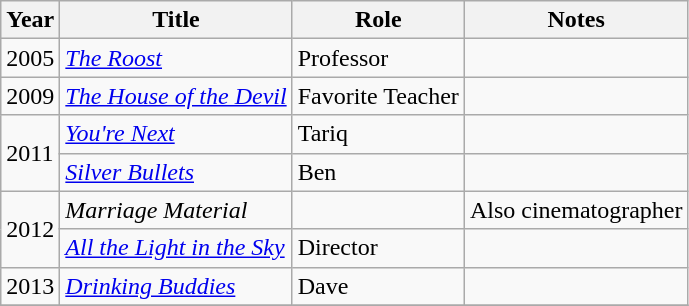<table class="wikitable">
<tr>
<th scope="col">Year</th>
<th scope="col">Title</th>
<th scope="col">Role</th>
<th scope="col">Notes</th>
</tr>
<tr>
<td>2005</td>
<td scope="row"><em><a href='#'>The Roost</a></em></td>
<td>Professor</td>
<td></td>
</tr>
<tr>
<td>2009</td>
<td scope="row"><em><a href='#'>The House of the Devil</a></em></td>
<td>Favorite Teacher</td>
<td></td>
</tr>
<tr>
<td rowspan=2>2011</td>
<td scope="row"><em><a href='#'>You're Next</a></em></td>
<td>Tariq</td>
<td></td>
</tr>
<tr>
<td scope="row"><em><a href='#'>Silver Bullets</a></em></td>
<td>Ben</td>
<td></td>
</tr>
<tr>
<td rowspan="2">2012</td>
<td scope="row"><em>Marriage Material</em></td>
<td></td>
<td>Also cinematographer</td>
</tr>
<tr>
<td scope="row"><em><a href='#'>All the Light in the Sky</a></em></td>
<td>Director</td>
<td></td>
</tr>
<tr>
<td>2013</td>
<td scope="row"><em><a href='#'>Drinking Buddies</a></em></td>
<td>Dave</td>
<td></td>
</tr>
<tr>
</tr>
</table>
